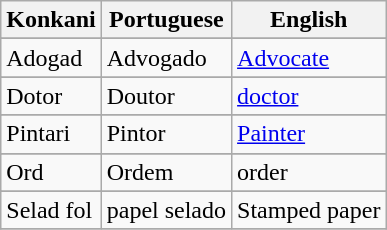<table class="wikitable sortable">
<tr>
<th>Konkani</th>
<th>Portuguese</th>
<th>English</th>
</tr>
<tr>
</tr>
<tr>
<td>Adogad</td>
<td>Advogado</td>
<td><a href='#'>Advocate</a></td>
</tr>
<tr>
</tr>
<tr>
<td>Dotor</td>
<td>Doutor</td>
<td><a href='#'>doctor</a></td>
</tr>
<tr>
</tr>
<tr>
<td>Pintari</td>
<td>Pintor</td>
<td><a href='#'>Painter</a></td>
</tr>
<tr>
</tr>
<tr>
<td>Ord</td>
<td>Ordem</td>
<td>order</td>
</tr>
<tr>
</tr>
<tr>
<td>Selad fol</td>
<td>papel selado</td>
<td>Stamped paper</td>
</tr>
<tr>
</tr>
</table>
